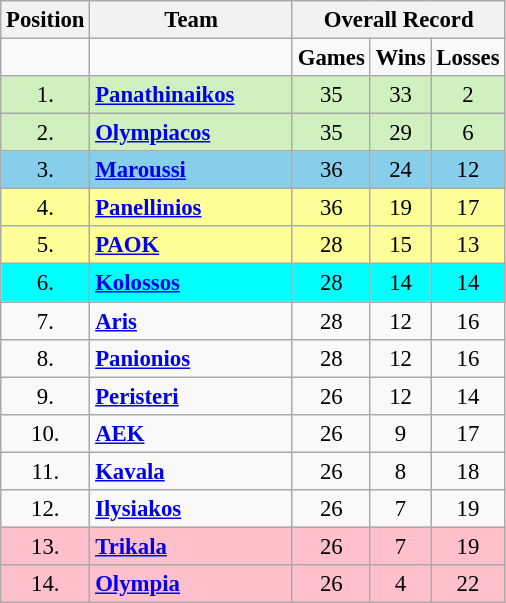<table class="wikitable" style="text-align: center; font-size:95%">
<tr>
<th width="44">Position</th>
<th width="128">Team</th>
<th colspan=4>Overall Record</th>
</tr>
<tr>
<td></td>
<td></td>
<td width="30"><strong>Games</strong></td>
<td width="30"><strong>Wins</strong></td>
<td width="30"><strong>Losses</strong></td>
</tr>
<tr bgcolor="D0F0C0">
<td>1.</td>
<td align="left"><strong><a href='#'>Panathinaikos</a></strong></td>
<td>35</td>
<td>33</td>
<td>2</td>
</tr>
<tr bgcolor="D0F0C0">
<td>2.</td>
<td align="left"><strong><a href='#'>Olympiacos</a></strong></td>
<td>35</td>
<td>29</td>
<td>6</td>
</tr>
<tr bgcolor="87ceeb">
<td>3.</td>
<td align="left"><strong><a href='#'>Maroussi</a></strong></td>
<td>36</td>
<td>24</td>
<td>12</td>
</tr>
<tr bgcolor="FFFF99">
<td>4.</td>
<td align="left"><strong><a href='#'>Panellinios</a></strong></td>
<td>36</td>
<td>19</td>
<td>17</td>
</tr>
<tr bgcolor="FFFF99">
<td>5.</td>
<td align="left"><strong><a href='#'>PAOK</a></strong></td>
<td>28</td>
<td>15</td>
<td>13</td>
</tr>
<tr bgcolor="00FFFF">
<td>6.</td>
<td align="left"><strong><a href='#'>Kolossos</a></strong></td>
<td>28</td>
<td>14</td>
<td>14</td>
</tr>
<tr>
<td>7.</td>
<td align="left"><strong><a href='#'>Aris</a></strong></td>
<td>28</td>
<td>12</td>
<td>16</td>
</tr>
<tr>
<td>8.</td>
<td align="left"><strong><a href='#'>Panionios</a></strong></td>
<td>28</td>
<td>12</td>
<td>16</td>
</tr>
<tr>
<td>9.</td>
<td align="left"><strong><a href='#'>Peristeri</a></strong></td>
<td>26</td>
<td>12</td>
<td>14</td>
</tr>
<tr>
<td>10.</td>
<td align="left"><strong><a href='#'>AEK</a></strong></td>
<td>26</td>
<td>9</td>
<td>17</td>
</tr>
<tr>
<td>11.</td>
<td align="left"><strong><a href='#'>Kavala</a></strong></td>
<td>26</td>
<td>8</td>
<td>18</td>
</tr>
<tr>
<td>12.</td>
<td align="left"><strong><a href='#'>Ilysiakos</a></strong></td>
<td>26</td>
<td>7</td>
<td>19</td>
</tr>
<tr bgcolor="ffc0cb">
<td>13.</td>
<td align="left"><strong><a href='#'>Trikala</a></strong></td>
<td>26</td>
<td>7</td>
<td>19</td>
</tr>
<tr bgcolor="ffc0cb">
<td>14.</td>
<td align="left"><strong><a href='#'>Olympia</a></strong></td>
<td>26</td>
<td>4</td>
<td>22</td>
</tr>
</table>
